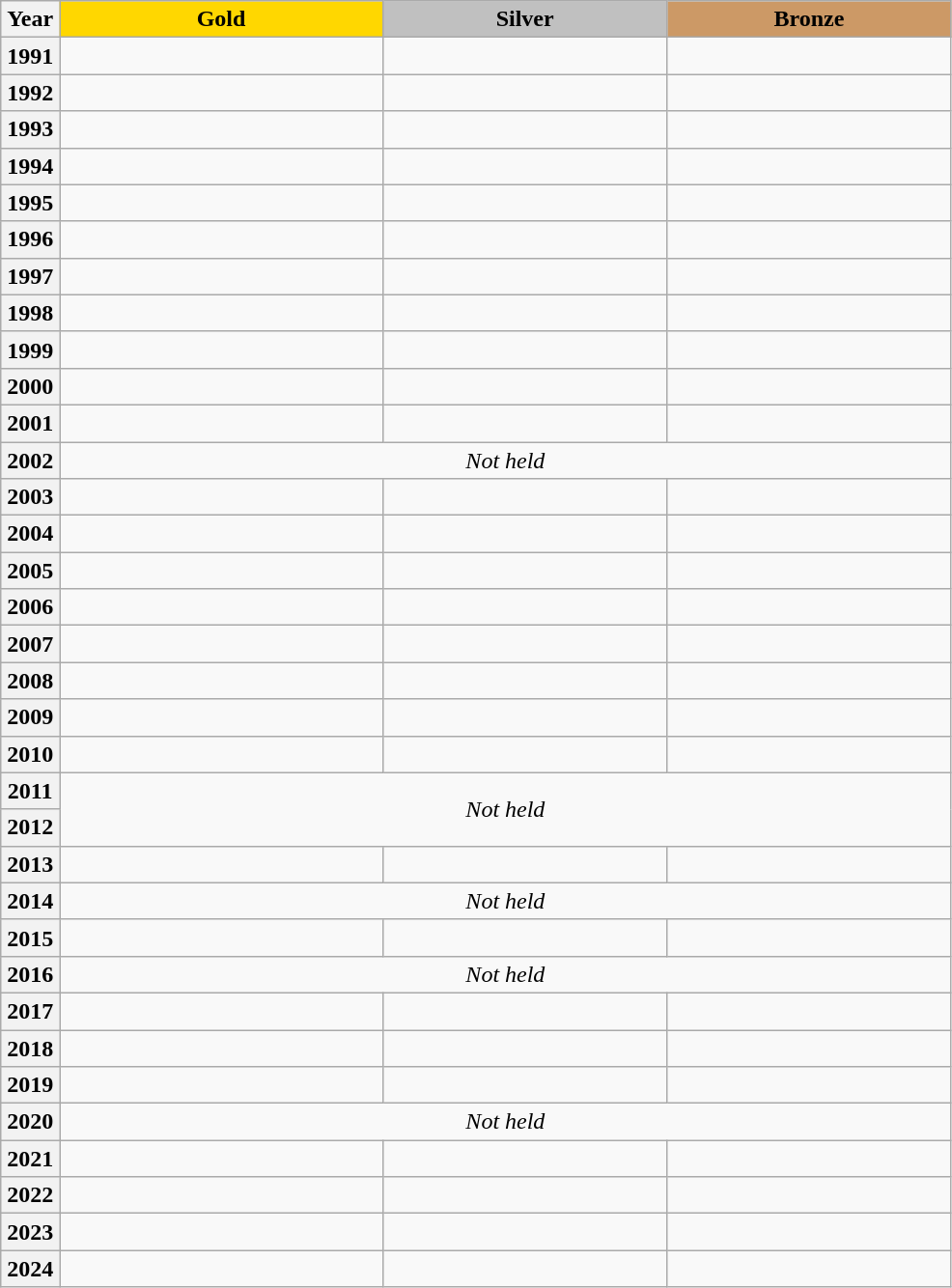<table class="wikitable"  style="font-size:100%;" border=1 cellpadding=2 cellspacing=0>
<tr>
<th width=6% align="center" colspan=1>Year</th>
<td width=33% align="center"  bgcolor="gold"><strong>Gold</strong></td>
<td width=29% align="center"  bgcolor="silver"><strong>Silver</strong></td>
<td width=29% align="center"  bgcolor="#CC9966"><strong>Bronze</strong></td>
</tr>
<tr>
<th>1991</th>
<td></td>
<td></td>
<td></td>
</tr>
<tr>
<th>1992</th>
<td></td>
<td></td>
<td></td>
</tr>
<tr>
<th>1993</th>
<td></td>
<td></td>
<td></td>
</tr>
<tr>
<th>1994</th>
<td></td>
<td></td>
<td></td>
</tr>
<tr>
<th>1995</th>
<td></td>
<td></td>
<td></td>
</tr>
<tr>
<th>1996</th>
<td></td>
<td></td>
<td></td>
</tr>
<tr>
<th>1997</th>
<td></td>
<td></td>
<td></td>
</tr>
<tr>
<th>1998</th>
<td></td>
<td></td>
<td></td>
</tr>
<tr>
<th>1999</th>
<td></td>
<td></td>
<td></td>
</tr>
<tr>
<th>2000</th>
<td></td>
<td></td>
<td></td>
</tr>
<tr>
<th>2001</th>
<td></td>
<td></td>
<td></td>
</tr>
<tr>
<th>2002</th>
<td align=center colspan=3><em>Not held</em></td>
</tr>
<tr>
<th>2003</th>
<td></td>
<td></td>
<td></td>
</tr>
<tr>
<th>2004</th>
<td></td>
<td></td>
<td></td>
</tr>
<tr>
<th>2005</th>
<td></td>
<td></td>
<td></td>
</tr>
<tr>
<th>2006</th>
<td></td>
<td></td>
<td></td>
</tr>
<tr>
<th>2007</th>
<td></td>
<td></td>
<td></td>
</tr>
<tr>
<th>2008</th>
<td></td>
<td></td>
<td></td>
</tr>
<tr>
<th>2009</th>
<td></td>
<td></td>
<td></td>
</tr>
<tr>
<th>2010</th>
<td></td>
<td></td>
<td></td>
</tr>
<tr>
<th>2011</th>
<td align=center rowspan=2 colspan=3><em>Not held</em></td>
</tr>
<tr>
<th>2012</th>
</tr>
<tr>
<th>2013</th>
<td></td>
<td></td>
<td></td>
</tr>
<tr>
<th>2014</th>
<td align=center colspan=3><em>Not held</em></td>
</tr>
<tr>
<th>2015</th>
<td></td>
<td></td>
<td></td>
</tr>
<tr>
<th>2016</th>
<td align=center colspan=3><em>Not held</em></td>
</tr>
<tr>
<th>2017</th>
<td></td>
<td></td>
<td></td>
</tr>
<tr>
<th>2018</th>
<td></td>
<td></td>
<td></td>
</tr>
<tr>
<th>2019</th>
<td></td>
<td></td>
<td></td>
</tr>
<tr>
<th>2020</th>
<td align=center colspan=3><em>Not held</em></td>
</tr>
<tr>
<th>2021</th>
<td></td>
<td></td>
<td></td>
</tr>
<tr>
<th>2022</th>
<td></td>
<td></td>
<td></td>
</tr>
<tr>
<th>2023</th>
<td></td>
<td></td>
<td></td>
</tr>
<tr>
<th>2024</th>
<td></td>
<td></td>
<td></td>
</tr>
</table>
